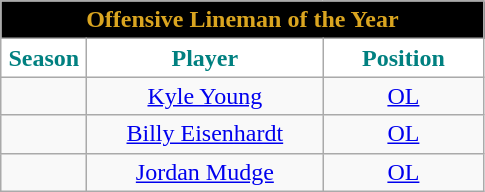<table class="wikitable sortable" style="text-align:center">
<tr>
<td colspan="4" style="background:#000; color:#DAA520;"><strong>Offensive Lineman of the Year</strong></td>
</tr>
<tr>
<th style="width:50px; background:white; color:teal;">Season</th>
<th style="width:150px; background:white; color:teal;">Player</th>
<th style="width:100px; background:white; color:teal;">Position</th>
</tr>
<tr>
<td></td>
<td><a href='#'>Kyle Young</a></td>
<td><a href='#'>OL</a></td>
</tr>
<tr>
<td></td>
<td><a href='#'>Billy Eisenhardt</a></td>
<td><a href='#'>OL</a></td>
</tr>
<tr>
<td></td>
<td><a href='#'>Jordan Mudge</a></td>
<td><a href='#'>OL</a></td>
</tr>
</table>
